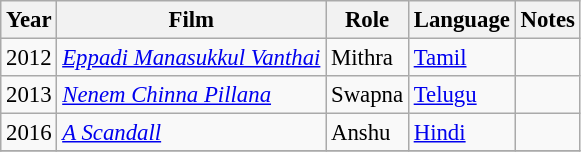<table class="wikitable sortable" style="font-size: 95%;">
<tr>
<th>Year</th>
<th>Film</th>
<th>Role</th>
<th>Language</th>
<th>Notes</th>
</tr>
<tr>
<td>2012</td>
<td><em><a href='#'>Eppadi Manasukkul Vanthai</a></em></td>
<td>Mithra</td>
<td><a href='#'>Tamil</a></td>
<td></td>
</tr>
<tr>
<td>2013</td>
<td><em><a href='#'>Nenem Chinna Pillana</a></em></td>
<td>Swapna</td>
<td><a href='#'>Telugu</a></td>
<td></td>
</tr>
<tr>
<td>2016</td>
<td><em><a href='#'>A Scandall</a></em></td>
<td>Anshu</td>
<td><a href='#'>Hindi</a></td>
<td></td>
</tr>
<tr>
</tr>
</table>
